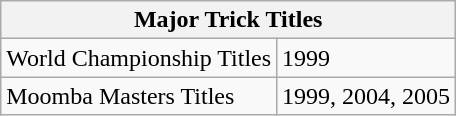<table class="wikitable">
<tr>
<th colspan="2">Major Trick Titles</th>
</tr>
<tr>
<td>World Championship Titles</td>
<td>1999</td>
</tr>
<tr>
<td>Moomba Masters Titles</td>
<td>1999, 2004, 2005</td>
</tr>
</table>
